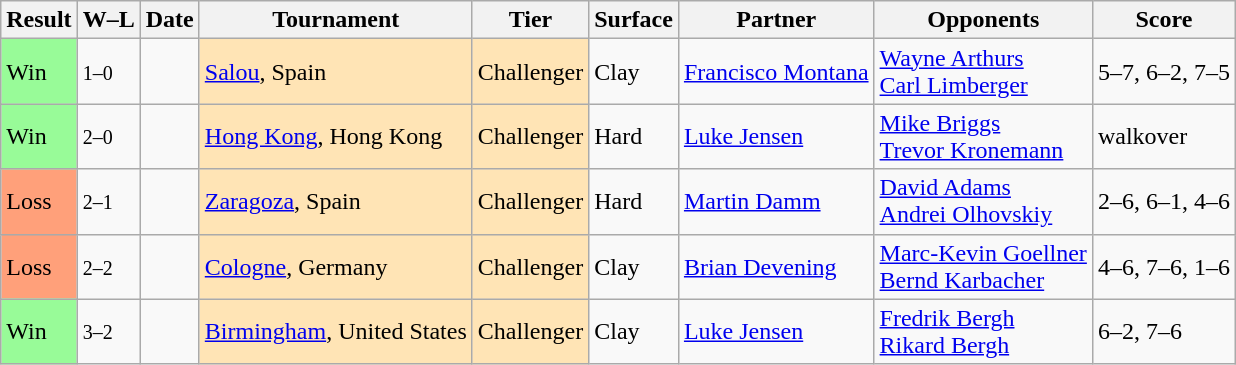<table class="sortable wikitable">
<tr>
<th>Result</th>
<th class="unsortable">W–L</th>
<th>Date</th>
<th>Tournament</th>
<th>Tier</th>
<th>Surface</th>
<th>Partner</th>
<th>Opponents</th>
<th class="unsortable">Score</th>
</tr>
<tr>
<td style="background:#98fb98;">Win</td>
<td><small>1–0</small></td>
<td></td>
<td style="background:moccasin;"><a href='#'>Salou</a>, Spain</td>
<td style="background:moccasin;">Challenger</td>
<td>Clay</td>
<td> <a href='#'>Francisco Montana</a></td>
<td> <a href='#'>Wayne Arthurs</a> <br>  <a href='#'>Carl Limberger</a></td>
<td>5–7, 6–2, 7–5</td>
</tr>
<tr>
<td style="background:#98fb98;">Win</td>
<td><small>2–0</small></td>
<td></td>
<td style="background:moccasin;"><a href='#'>Hong Kong</a>, Hong Kong</td>
<td style="background:moccasin;">Challenger</td>
<td>Hard</td>
<td> <a href='#'>Luke Jensen</a></td>
<td> <a href='#'>Mike Briggs</a> <br>  <a href='#'>Trevor Kronemann</a></td>
<td>walkover</td>
</tr>
<tr>
<td style="background:#ffa07a;">Loss</td>
<td><small>2–1</small></td>
<td></td>
<td style="background:moccasin;"><a href='#'>Zaragoza</a>, Spain</td>
<td style="background:moccasin;">Challenger</td>
<td>Hard</td>
<td> <a href='#'>Martin Damm</a></td>
<td> <a href='#'>David Adams</a> <br>  <a href='#'>Andrei Olhovskiy</a></td>
<td>2–6, 6–1, 4–6</td>
</tr>
<tr>
<td style="background:#ffa07a;">Loss</td>
<td><small>2–2</small></td>
<td></td>
<td style="background:moccasin;"><a href='#'>Cologne</a>, Germany</td>
<td style="background:moccasin;">Challenger</td>
<td>Clay</td>
<td> <a href='#'>Brian Devening</a></td>
<td> <a href='#'>Marc-Kevin Goellner</a> <br>  <a href='#'>Bernd Karbacher</a></td>
<td>4–6, 7–6, 1–6</td>
</tr>
<tr>
<td style="background:#98fb98;">Win</td>
<td><small>3–2</small></td>
<td></td>
<td style="background:moccasin;"><a href='#'>Birmingham</a>, United States</td>
<td style="background:moccasin;">Challenger</td>
<td>Clay</td>
<td> <a href='#'>Luke Jensen</a></td>
<td> <a href='#'>Fredrik Bergh</a> <br>  <a href='#'>Rikard Bergh</a></td>
<td>6–2, 7–6</td>
</tr>
</table>
